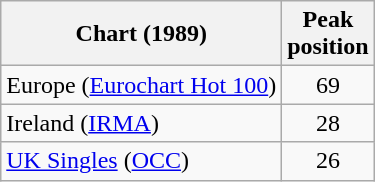<table class="wikitable">
<tr>
<th>Chart (1989)</th>
<th>Peak<br>position</th>
</tr>
<tr>
<td>Europe (<a href='#'>Eurochart Hot 100</a>)</td>
<td style="text-align:center;">69</td>
</tr>
<tr>
<td>Ireland (<a href='#'>IRMA</a>) </td>
<td style="text-align:center;">28</td>
</tr>
<tr>
<td><a href='#'>UK Singles</a> (<a href='#'>OCC</a>)</td>
<td style="text-align:center;">26</td>
</tr>
</table>
